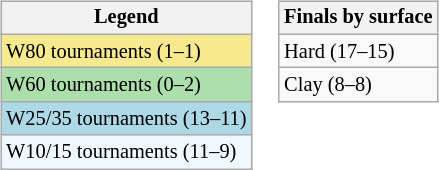<table>
<tr valign=top>
<td><br><table class=wikitable style="font-size:85%">
<tr>
<th>Legend</th>
</tr>
<tr style="background:#f7e98e;">
<td>W80 tournaments (1–1)</td>
</tr>
<tr style="background:#addfad;">
<td>W60 tournaments (0–2)</td>
</tr>
<tr style="background:lightblue;">
<td>W25/35 tournaments (13–11)</td>
</tr>
<tr style="background:#f0f8ff;">
<td>W10/15 tournaments (11–9)</td>
</tr>
</table>
</td>
<td><br><table class=wikitable style="font-size:85%">
<tr>
<th>Finals by surface</th>
</tr>
<tr>
<td>Hard (17–15)</td>
</tr>
<tr>
<td>Clay (8–8)</td>
</tr>
</table>
</td>
</tr>
</table>
